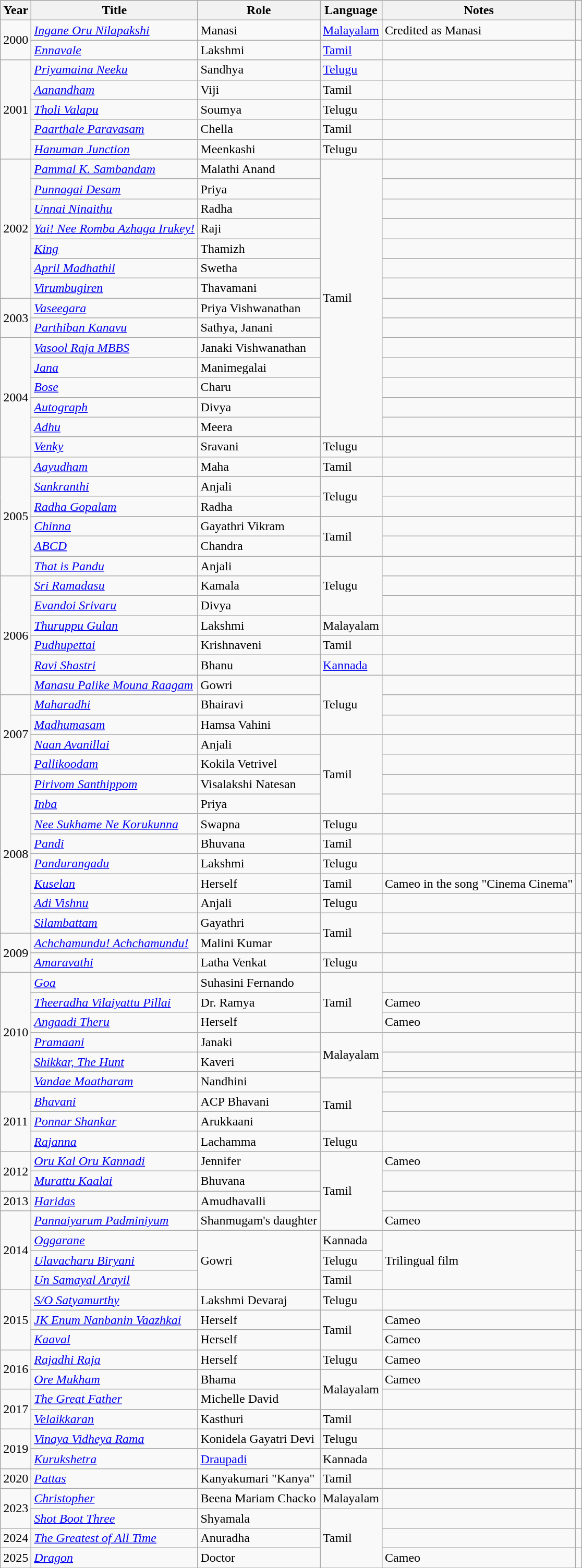<table class="wikitable sortable">
<tr bgcolor="#CCCCCC" align="center">
<th scope="col">Year</th>
<th scope="col">Title</th>
<th scope="col">Role</th>
<th scope="col">Language</th>
<th class="unsortable" scope="col">Notes</th>
<th class="unsortable" scope="col"></th>
</tr>
<tr>
<td rowspan="2">2000</td>
<td><em><a href='#'>Ingane Oru Nilapakshi</a></em></td>
<td>Manasi</td>
<td><a href='#'>Malayalam</a></td>
<td>Credited as Manasi</td>
<td></td>
</tr>
<tr>
<td><em><a href='#'>Ennavale</a></em></td>
<td>Lakshmi</td>
<td><a href='#'>Tamil</a></td>
<td></td>
<td></td>
</tr>
<tr>
<td rowspan="5">2001</td>
<td><em><a href='#'>Priyamaina Neeku</a></em></td>
<td>Sandhya</td>
<td><a href='#'>Telugu</a></td>
<td></td>
<td></td>
</tr>
<tr>
<td><em><a href='#'>Aanandham</a></em></td>
<td>Viji</td>
<td>Tamil</td>
<td></td>
<td></td>
</tr>
<tr>
<td><em><a href='#'>Tholi Valapu</a></em></td>
<td>Soumya</td>
<td>Telugu</td>
<td></td>
<td></td>
</tr>
<tr>
<td><em><a href='#'>Paarthale Paravasam</a></em></td>
<td>Chella</td>
<td>Tamil</td>
<td></td>
<td></td>
</tr>
<tr>
<td><em><a href='#'>Hanuman Junction</a></em></td>
<td>Meenkashi</td>
<td>Telugu</td>
<td></td>
<td></td>
</tr>
<tr>
<td rowspan="7">2002</td>
<td><em><a href='#'>Pammal K. Sambandam</a></em></td>
<td>Malathi Anand</td>
<td rowspan="14">Tamil</td>
<td></td>
<td></td>
</tr>
<tr>
<td><em><a href='#'>Punnagai Desam</a></em></td>
<td>Priya</td>
<td></td>
<td></td>
</tr>
<tr>
<td><em><a href='#'>Unnai Ninaithu</a></em></td>
<td>Radha</td>
<td></td>
<td></td>
</tr>
<tr>
<td><em><a href='#'>Yai! Nee Romba Azhaga Irukey!</a></em></td>
<td>Raji</td>
<td></td>
<td></td>
</tr>
<tr>
<td><em><a href='#'>King</a></em></td>
<td>Thamizh</td>
<td></td>
<td></td>
</tr>
<tr>
<td><em><a href='#'>April Madhathil</a></em></td>
<td>Swetha</td>
<td></td>
<td></td>
</tr>
<tr>
<td><em><a href='#'>Virumbugiren</a></em></td>
<td>Thavamani</td>
<td></td>
</tr>
<tr>
<td rowspan="2">2003</td>
<td><em><a href='#'>Vaseegara</a></em></td>
<td>Priya Vishwanathan</td>
<td></td>
<td></td>
</tr>
<tr>
<td><em><a href='#'>Parthiban Kanavu</a></em></td>
<td>Sathya, Janani</td>
<td></td>
<td></td>
</tr>
<tr>
<td rowspan="6">2004</td>
<td><em><a href='#'>Vasool Raja MBBS</a></em></td>
<td>Janaki Vishwanathan</td>
<td></td>
<td></td>
</tr>
<tr>
<td><em><a href='#'>Jana</a></em></td>
<td>Manimegalai</td>
<td></td>
<td></td>
</tr>
<tr>
<td><em><a href='#'>Bose</a></em></td>
<td>Charu</td>
<td></td>
<td></td>
</tr>
<tr>
<td><em><a href='#'>Autograph</a></em></td>
<td>Divya</td>
<td></td>
<td></td>
</tr>
<tr>
<td><em><a href='#'>Adhu</a></em></td>
<td>Meera</td>
<td></td>
<td></td>
</tr>
<tr>
<td><em><a href='#'>Venky</a></em></td>
<td>Sravani</td>
<td>Telugu</td>
<td></td>
<td></td>
</tr>
<tr>
<td rowspan="6">2005</td>
<td><em><a href='#'>Aayudham</a></em></td>
<td>Maha</td>
<td>Tamil</td>
<td></td>
<td></td>
</tr>
<tr>
<td><em><a href='#'>Sankranthi</a></em></td>
<td>Anjali</td>
<td rowspan="2">Telugu</td>
<td></td>
<td></td>
</tr>
<tr>
<td><em><a href='#'>Radha Gopalam</a></em></td>
<td>Radha</td>
<td></td>
<td></td>
</tr>
<tr>
<td><em><a href='#'>Chinna</a></em></td>
<td>Gayathri Vikram</td>
<td rowspan="2">Tamil</td>
<td></td>
<td></td>
</tr>
<tr>
<td><em><a href='#'>ABCD</a></em></td>
<td>Chandra</td>
<td></td>
<td></td>
</tr>
<tr>
<td><em><a href='#'>That is Pandu</a></em></td>
<td>Anjali</td>
<td rowspan="3">Telugu</td>
<td></td>
<td></td>
</tr>
<tr>
<td rowspan="6">2006</td>
<td><em><a href='#'>Sri Ramadasu</a></em></td>
<td>Kamala</td>
<td></td>
<td></td>
</tr>
<tr>
<td><em><a href='#'>Evandoi Srivaru</a></em></td>
<td>Divya</td>
<td></td>
<td></td>
</tr>
<tr>
<td><em><a href='#'>Thuruppu Gulan</a></em></td>
<td>Lakshmi</td>
<td>Malayalam</td>
<td></td>
<td></td>
</tr>
<tr>
<td><em><a href='#'>Pudhupettai</a></em></td>
<td>Krishnaveni</td>
<td>Tamil</td>
<td></td>
<td></td>
</tr>
<tr>
<td><em><a href='#'>Ravi Shastri</a></em></td>
<td>Bhanu</td>
<td><a href='#'>Kannada</a></td>
<td></td>
<td></td>
</tr>
<tr>
<td><em><a href='#'>Manasu Palike Mouna Raagam</a></em></td>
<td>Gowri</td>
<td rowspan="3">Telugu</td>
<td></td>
<td></td>
</tr>
<tr>
<td rowspan="4">2007</td>
<td><em><a href='#'>Maharadhi</a></em></td>
<td>Bhairavi</td>
<td></td>
<td></td>
</tr>
<tr>
<td><em><a href='#'>Madhumasam</a></em></td>
<td>Hamsa Vahini</td>
<td></td>
<td></td>
</tr>
<tr>
<td><em><a href='#'>Naan Avanillai</a></em></td>
<td>Anjali</td>
<td rowspan="4">Tamil</td>
<td></td>
<td></td>
</tr>
<tr>
<td><em><a href='#'>Pallikoodam</a></em></td>
<td>Kokila Vetrivel</td>
<td></td>
<td></td>
</tr>
<tr>
<td rowspan="8">2008</td>
<td><em><a href='#'>Pirivom Santhippom</a></em></td>
<td>Visalakshi Natesan</td>
<td></td>
</tr>
<tr>
<td><em><a href='#'>Inba</a></em></td>
<td>Priya</td>
<td></td>
<td></td>
</tr>
<tr>
<td><em><a href='#'>Nee Sukhame Ne Korukunna</a></em></td>
<td>Swapna</td>
<td>Telugu</td>
<td></td>
<td></td>
</tr>
<tr>
<td><em><a href='#'>Pandi</a></em></td>
<td>Bhuvana</td>
<td>Tamil</td>
<td></td>
<td></td>
</tr>
<tr>
<td><em><a href='#'>Pandurangadu</a></em></td>
<td>Lakshmi</td>
<td>Telugu</td>
<td></td>
<td></td>
</tr>
<tr>
<td><em><a href='#'>Kuselan</a></em></td>
<td>Herself</td>
<td>Tamil</td>
<td>Cameo in the song "Cinema Cinema"</td>
<td></td>
</tr>
<tr>
<td><em><a href='#'>Adi Vishnu</a></em></td>
<td>Anjali</td>
<td>Telugu</td>
<td></td>
<td></td>
</tr>
<tr>
<td><em><a href='#'>Silambattam</a></em></td>
<td>Gayathri</td>
<td rowspan="2">Tamil</td>
<td></td>
<td></td>
</tr>
<tr>
<td rowspan="2">2009</td>
<td><em><a href='#'>Achchamundu! Achchamundu!</a></em></td>
<td>Malini Kumar</td>
<td></td>
<td></td>
</tr>
<tr>
<td><em><a href='#'>Amaravathi</a></em></td>
<td>Latha Venkat</td>
<td>Telugu</td>
<td></td>
<td></td>
</tr>
<tr>
<td rowspan="7">2010</td>
<td><em><a href='#'>Goa</a></em></td>
<td>Suhasini Fernando</td>
<td rowspan="3">Tamil</td>
<td></td>
<td></td>
</tr>
<tr>
<td><em><a href='#'>Theeradha Vilaiyattu Pillai</a></em></td>
<td>Dr. Ramya</td>
<td>Cameo</td>
<td></td>
</tr>
<tr>
<td><em><a href='#'>Angaadi Theru</a></em></td>
<td>Herself</td>
<td>Cameo</td>
<td></td>
</tr>
<tr>
<td><em><a href='#'>Pramaani</a></em></td>
<td>Janaki</td>
<td rowspan="3">Malayalam</td>
<td></td>
<td></td>
</tr>
<tr>
<td><em><a href='#'>Shikkar, The Hunt</a></em></td>
<td>Kaveri</td>
<td></td>
<td></td>
</tr>
<tr>
<td rowspan="2"><em><a href='#'>Vandae Maatharam</a></em></td>
<td rowspan="2">Nandhini</td>
<td></td>
<td></td>
</tr>
<tr>
<td rowspan="3">Tamil</td>
<td></td>
<td></td>
</tr>
<tr>
<td rowspan="3">2011</td>
<td><em><a href='#'>Bhavani</a></em></td>
<td>ACP Bhavani</td>
<td></td>
<td></td>
</tr>
<tr>
<td><em><a href='#'>Ponnar Shankar</a></em></td>
<td>Arukkaani</td>
<td></td>
<td></td>
</tr>
<tr>
<td><em><a href='#'>Rajanna</a></em></td>
<td>Lachamma</td>
<td>Telugu</td>
<td></td>
<td></td>
</tr>
<tr>
<td rowspan="2">2012</td>
<td><em><a href='#'>Oru Kal Oru Kannadi</a></em></td>
<td>Jennifer</td>
<td rowspan="4">Tamil</td>
<td>Cameo</td>
<td></td>
</tr>
<tr>
<td><em><a href='#'>Murattu Kaalai</a></em></td>
<td>Bhuvana</td>
<td></td>
<td></td>
</tr>
<tr>
<td>2013</td>
<td><em><a href='#'>Haridas</a></em></td>
<td>Amudhavalli</td>
<td></td>
<td></td>
</tr>
<tr>
<td rowspan="4">2014</td>
<td><em><a href='#'>Pannaiyarum Padminiyum</a></em></td>
<td>Shanmugam's daughter</td>
<td>Cameo</td>
<td></td>
</tr>
<tr>
<td><em><a href='#'>Oggarane</a></em></td>
<td rowspan="3">Gowri</td>
<td>Kannada</td>
<td rowspan="3">Trilingual film</td>
<td></td>
</tr>
<tr>
<td><em><a href='#'>Ulavacharu Biryani</a></em></td>
<td>Telugu</td>
<td></td>
</tr>
<tr>
<td><em><a href='#'>Un Samayal Arayil</a></em></td>
<td>Tamil</td>
<td></td>
</tr>
<tr>
<td rowspan="3">2015</td>
<td><em><a href='#'>S/O Satyamurthy</a></em></td>
<td>Lakshmi Devaraj</td>
<td>Telugu</td>
<td></td>
<td></td>
</tr>
<tr>
<td><em><a href='#'>JK Enum Nanbanin Vaazhkai</a></em></td>
<td>Herself</td>
<td rowspan="2">Tamil</td>
<td>Cameo</td>
<td></td>
</tr>
<tr>
<td><em><a href='#'>Kaaval</a></em></td>
<td>Herself</td>
<td>Cameo</td>
<td></td>
</tr>
<tr>
<td rowspan="2">2016</td>
<td><em><a href='#'>Rajadhi Raja</a></em></td>
<td>Herself</td>
<td>Telugu</td>
<td>Cameo</td>
<td></td>
</tr>
<tr>
<td><em><a href='#'>Ore Mukham</a></em></td>
<td>Bhama</td>
<td rowspan="2">Malayalam</td>
<td>Cameo</td>
<td></td>
</tr>
<tr>
<td rowspan="2">2017</td>
<td><em><a href='#'>The Great Father</a></em></td>
<td>Michelle David</td>
<td></td>
<td></td>
</tr>
<tr>
<td><em><a href='#'>Velaikkaran</a></em></td>
<td>Kasthuri</td>
<td>Tamil</td>
<td></td>
<td></td>
</tr>
<tr>
<td rowspan="2">2019</td>
<td><em><a href='#'>Vinaya Vidheya Rama</a></em></td>
<td>Konidela Gayatri Devi</td>
<td>Telugu</td>
<td></td>
<td></td>
</tr>
<tr>
<td><em><a href='#'>Kurukshetra</a></em></td>
<td><a href='#'>Draupadi</a></td>
<td>Kannada</td>
<td></td>
<td></td>
</tr>
<tr>
<td>2020</td>
<td><em><a href='#'>Pattas</a></em></td>
<td>Kanyakumari "Kanya"</td>
<td>Tamil</td>
<td></td>
<td></td>
</tr>
<tr>
<td rowspan="2">2023</td>
<td><em><a href='#'>Christopher</a></em></td>
<td>Beena Mariam Chacko</td>
<td>Malayalam</td>
<td></td>
<td></td>
</tr>
<tr>
<td><em><a href='#'>Shot Boot Three</a></em></td>
<td>Shyamala</td>
<td rowspan="3">Tamil</td>
<td></td>
<td></td>
</tr>
<tr>
<td>2024</td>
<td><em><a href='#'>The Greatest of All Time</a></em></td>
<td>Anuradha</td>
<td></td>
<td></td>
</tr>
<tr>
<td>2025</td>
<td><em><a href='#'>Dragon</a></em></td>
<td>Doctor</td>
<td>Cameo</td>
<td></td>
</tr>
<tr>
</tr>
</table>
